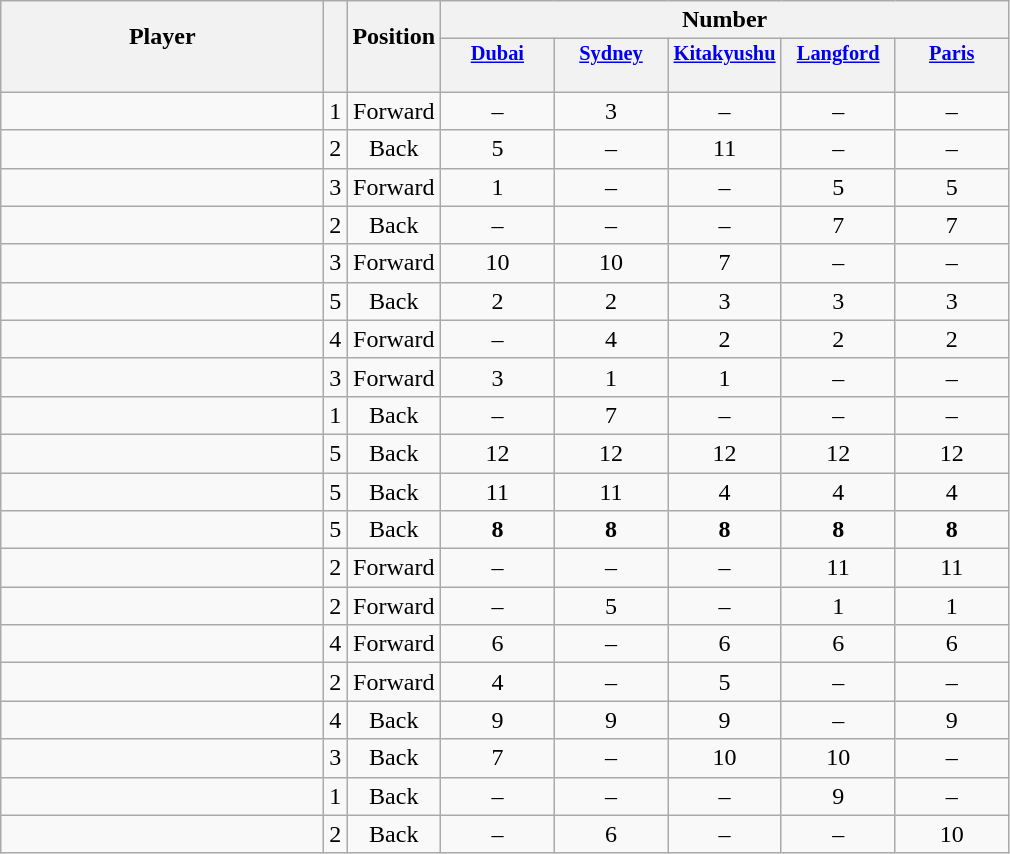<table class="wikitable sortable" style="text-align:center;">
<tr>
<th rowspan="2" style="border-bottom:0; width:13em;">Player</th>
<th rowspan="2" style="border-bottom:0;"></th>
<th rowspan="2" style="border-bottom:0;">Position</th>
<th colspan=5>Number</th>
</tr>
<tr>
<th style="vertical-align:top; width:5.2em; border-bottom:0; padding:2px; font-size:85%;"><a href='#'>Dubai</a></th>
<th style="vertical-align:top; width:5.2em; border-bottom:0; padding:2px; font-size:85%;"><a href='#'>Sydney</a></th>
<th style="vertical-align:top; width:5.2em; border-bottom:0; padding:2px; font-size:85%;"><a href='#'>Kitakyushu</a></th>
<th style="vertical-align:top; width:5.2em; border-bottom:0; padding:2px; font-size:85%;"><a href='#'>Langford</a></th>
<th style="vertical-align:top; width:5.2em; border-bottom:0; padding:2px; font-size:85%;"><a href='#'>Paris</a></th>
</tr>
<tr style="line-height:8px;">
<th style="border-top:0;"> </th>
<th style="border-top:0;"></th>
<th style="border-top:0;"></th>
<th data-sort-type="number" style="border-top:0;"></th>
<th data-sort-type="number" style="border-top:0;"></th>
<th data-sort-type="number" style="border-top:0;"></th>
<th data-sort-type="number" style="border-top:0;"></th>
<th data-sort-type="number" style="border-top:0;"></th>
</tr>
<tr>
<td align=left></td>
<td>1</td>
<td>Forward</td>
<td>–</td>
<td>3</td>
<td>–</td>
<td>–</td>
<td>–</td>
</tr>
<tr>
<td align=left></td>
<td>2</td>
<td>Back</td>
<td>5</td>
<td>–</td>
<td>11</td>
<td>–</td>
<td>–</td>
</tr>
<tr>
<td align=left></td>
<td>3</td>
<td>Forward</td>
<td>1</td>
<td>–</td>
<td>–</td>
<td>5</td>
<td>5</td>
</tr>
<tr>
<td align=left></td>
<td>2</td>
<td>Back</td>
<td>–</td>
<td>–</td>
<td>–</td>
<td>7</td>
<td>7</td>
</tr>
<tr>
<td align=left></td>
<td>3</td>
<td>Forward</td>
<td>10</td>
<td>10</td>
<td>7</td>
<td>–</td>
<td>–</td>
</tr>
<tr>
<td align=left></td>
<td>5</td>
<td>Back</td>
<td>2</td>
<td>2</td>
<td>3</td>
<td>3</td>
<td>3</td>
</tr>
<tr>
<td align=left></td>
<td>4</td>
<td>Forward</td>
<td>–</td>
<td>4</td>
<td>2</td>
<td>2</td>
<td>2</td>
</tr>
<tr>
<td align=left></td>
<td>3</td>
<td>Forward</td>
<td>3</td>
<td>1</td>
<td>1</td>
<td>–</td>
<td>–</td>
</tr>
<tr>
<td align=left></td>
<td>1</td>
<td>Back</td>
<td>–</td>
<td>7</td>
<td>–</td>
<td>–</td>
<td>–</td>
</tr>
<tr>
<td align=left></td>
<td>5</td>
<td>Back</td>
<td>12</td>
<td>12</td>
<td>12</td>
<td>12</td>
<td>12</td>
</tr>
<tr>
<td align=left></td>
<td>5</td>
<td>Back</td>
<td>11</td>
<td>11</td>
<td>4</td>
<td>4</td>
<td>4</td>
</tr>
<tr>
<td align=left></td>
<td>5</td>
<td>Back</td>
<td><strong>8</strong></td>
<td><strong>8</strong></td>
<td><strong>8</strong></td>
<td><strong>8</strong></td>
<td><strong>8</strong></td>
</tr>
<tr>
<td align=left></td>
<td>2</td>
<td>Forward</td>
<td>–</td>
<td>–</td>
<td>–</td>
<td>11</td>
<td>11</td>
</tr>
<tr>
<td align=left></td>
<td>2</td>
<td>Forward</td>
<td>–</td>
<td>5</td>
<td>–</td>
<td>1</td>
<td>1</td>
</tr>
<tr>
<td align=left></td>
<td>4</td>
<td>Forward</td>
<td>6</td>
<td>–</td>
<td>6</td>
<td>6</td>
<td>6</td>
</tr>
<tr>
<td align=left></td>
<td>2</td>
<td>Forward</td>
<td>4</td>
<td>–</td>
<td>5</td>
<td>–</td>
<td>–</td>
</tr>
<tr>
<td align=left></td>
<td>4</td>
<td>Back</td>
<td>9</td>
<td>9</td>
<td>9</td>
<td>–</td>
<td>9</td>
</tr>
<tr>
<td align=left></td>
<td>3</td>
<td>Back</td>
<td>7</td>
<td>–</td>
<td>10</td>
<td>10</td>
<td>–</td>
</tr>
<tr>
<td align=left></td>
<td>1</td>
<td>Back</td>
<td>–</td>
<td>–</td>
<td>–</td>
<td>9</td>
<td>–</td>
</tr>
<tr>
<td align=left></td>
<td>2</td>
<td>Back</td>
<td>–</td>
<td>6</td>
<td>–</td>
<td>–</td>
<td>10</td>
</tr>
</table>
